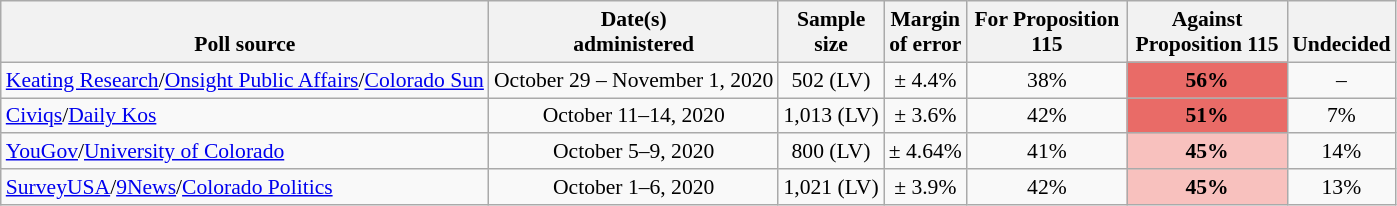<table class="wikitable" style="font-size:90%;text-align:center;">
<tr valign=bottom>
<th>Poll source</th>
<th>Date(s)<br>administered</th>
<th>Sample<br>size</th>
<th>Margin<br>of error</th>
<th style="width:100px;">For Proposition 115</th>
<th style="width:100px;">Against Proposition 115</th>
<th>Undecided</th>
</tr>
<tr>
<td style="text-align:left;"><a href='#'>Keating Research</a>/<a href='#'>Onsight Public Affairs</a>/<a href='#'>Colorado Sun</a></td>
<td>October 29 – November 1, 2020</td>
<td>502 (LV)</td>
<td>± 4.4%</td>
<td>38%</td>
<td style="background: rgb(233, 107, 103);"><strong>56%</strong></td>
<td>–</td>
</tr>
<tr>
<td style="text-align:left;"><a href='#'>Civiqs</a>/<a href='#'>Daily Kos</a></td>
<td>October 11–14, 2020</td>
<td>1,013 (LV)</td>
<td>± 3.6%</td>
<td>42%</td>
<td style="background: rgb(233, 107, 103);"><strong>51%</strong></td>
<td>7%</td>
</tr>
<tr>
<td style="text-align:left;"><a href='#'>YouGov</a>/<a href='#'>University of Colorado</a></td>
<td>October 5–9, 2020</td>
<td>800 (LV)</td>
<td>± 4.64%</td>
<td>41%</td>
<td style="background: rgb(248, 193, 190);"><strong>45%</strong></td>
<td>14%</td>
</tr>
<tr>
<td style="text-align:left;"><a href='#'>SurveyUSA</a>/<a href='#'>9News</a>/<a href='#'>Colorado Politics</a></td>
<td>October 1–6, 2020</td>
<td>1,021 (LV)</td>
<td>± 3.9%</td>
<td>42%</td>
<td style="background: rgb(248, 193, 190);"><strong>45%</strong></td>
<td>13%</td>
</tr>
</table>
